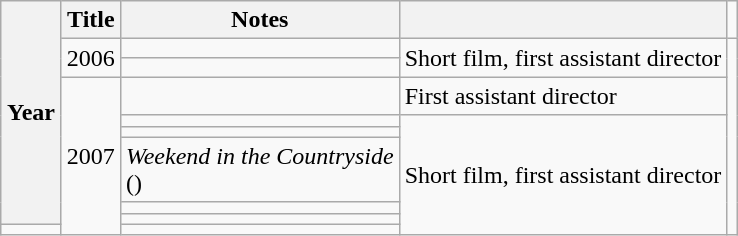<table class="wikitable sortable">
<tr>
<th rowspan=9 width="33">Year</th>
<th>Title</th>
<th>Notes</th>
<th scope="col" class="unsortable"></th>
</tr>
<tr>
<td align="center" rowspan=2>2006</td>
<td></td>
<td rowspan=2>Short film, first assistant director</td>
<td rowspan=9></td>
</tr>
<tr>
<td></td>
</tr>
<tr>
<td align="center" rowspan=7>2007</td>
<td></td>
<td>First assistant director</td>
</tr>
<tr>
<td></td>
<td rowspan=6>Short film, first assistant director</td>
</tr>
<tr>
<td></td>
</tr>
<tr>
<td><em>Weekend in the Countryside</em> <br> ()</td>
</tr>
<tr>
<td></td>
</tr>
<tr>
<td></td>
</tr>
<tr>
<td></td>
</tr>
</table>
